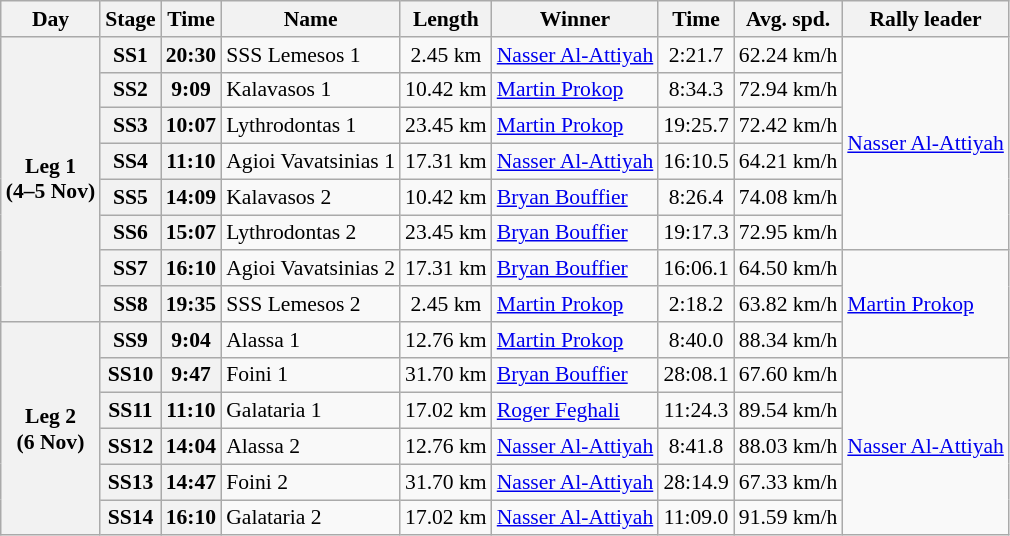<table class="wikitable" style="text-align: center; font-size: 90%; max-width: 950px;">
<tr>
<th>Day</th>
<th>Stage</th>
<th>Time</th>
<th>Name</th>
<th>Length</th>
<th>Winner</th>
<th>Time</th>
<th>Avg. spd.</th>
<th>Rally leader</th>
</tr>
<tr>
<th rowspan="8">Leg 1<br>(4–5 Nov)</th>
<th>SS1</th>
<th>20:30</th>
<td align=left>SSS Lemesos 1</td>
<td>2.45 km</td>
<td align=left> <a href='#'>Nasser Al-Attiyah</a></td>
<td>2:21.7</td>
<td>62.24 km/h</td>
<td align=left rowspan=6> <a href='#'>Nasser Al-Attiyah</a></td>
</tr>
<tr>
<th>SS2</th>
<th>9:09</th>
<td align=left>Kalavasos 1</td>
<td>10.42 km</td>
<td align=left> <a href='#'>Martin Prokop</a></td>
<td>8:34.3</td>
<td>72.94 km/h</td>
</tr>
<tr>
<th>SS3</th>
<th>10:07</th>
<td align=left>Lythrodontas 1</td>
<td>23.45 km</td>
<td align=left> <a href='#'>Martin Prokop</a></td>
<td>19:25.7</td>
<td>72.42 km/h</td>
</tr>
<tr>
<th>SS4</th>
<th>11:10</th>
<td align=left>Agioi Vavatsinias 1</td>
<td>17.31 km</td>
<td align=left> <a href='#'>Nasser Al-Attiyah</a></td>
<td>16:10.5</td>
<td>64.21 km/h</td>
</tr>
<tr>
<th>SS5</th>
<th>14:09</th>
<td align=left>Kalavasos 2</td>
<td>10.42 km</td>
<td align=left> <a href='#'>Bryan Bouffier</a></td>
<td>8:26.4</td>
<td>74.08 km/h</td>
</tr>
<tr>
<th>SS6</th>
<th>15:07</th>
<td align=left>Lythrodontas 2</td>
<td>23.45 km</td>
<td align=left> <a href='#'>Bryan Bouffier</a></td>
<td>19:17.3</td>
<td>72.95 km/h</td>
</tr>
<tr>
<th>SS7</th>
<th>16:10</th>
<td align=left>Agioi Vavatsinias 2</td>
<td>17.31 km</td>
<td align=left> <a href='#'>Bryan Bouffier</a></td>
<td>16:06.1</td>
<td>64.50 km/h</td>
<td align=left rowspan=3> <a href='#'>Martin Prokop</a></td>
</tr>
<tr>
<th>SS8</th>
<th>19:35</th>
<td align=left>SSS Lemesos 2</td>
<td>2.45 km</td>
<td align=left> <a href='#'>Martin Prokop</a></td>
<td>2:18.2</td>
<td>63.82 km/h</td>
</tr>
<tr>
<th rowspan="6">Leg 2<br>(6 Nov)</th>
<th>SS9</th>
<th>9:04</th>
<td align=left>Alassa 1</td>
<td>12.76 km</td>
<td align=left> <a href='#'>Martin Prokop</a></td>
<td>8:40.0</td>
<td>88.34 km/h</td>
</tr>
<tr>
<th>SS10</th>
<th>9:47</th>
<td align=left>Foini 1</td>
<td>31.70 km</td>
<td align=left> <a href='#'>Bryan Bouffier</a></td>
<td>28:08.1</td>
<td>67.60 km/h</td>
<td align=left rowspan=5> <a href='#'>Nasser Al-Attiyah</a></td>
</tr>
<tr>
<th>SS11</th>
<th>11:10</th>
<td align=left>Galataria 1</td>
<td>17.02 km</td>
<td align=left> <a href='#'>Roger Feghali</a></td>
<td>11:24.3</td>
<td>89.54 km/h</td>
</tr>
<tr>
<th>SS12</th>
<th>14:04</th>
<td align=left>Alassa 2</td>
<td>12.76 km</td>
<td align=left> <a href='#'>Nasser Al-Attiyah</a></td>
<td>8:41.8</td>
<td>88.03 km/h</td>
</tr>
<tr>
<th>SS13</th>
<th>14:47</th>
<td align=left>Foini 2</td>
<td>31.70 km</td>
<td align=left> <a href='#'>Nasser Al-Attiyah</a></td>
<td>28:14.9</td>
<td>67.33 km/h</td>
</tr>
<tr>
<th>SS14</th>
<th>16:10</th>
<td align=left>Galataria 2</td>
<td>17.02 km</td>
<td align=left> <a href='#'>Nasser Al-Attiyah</a></td>
<td>11:09.0</td>
<td>91.59 km/h</td>
</tr>
</table>
